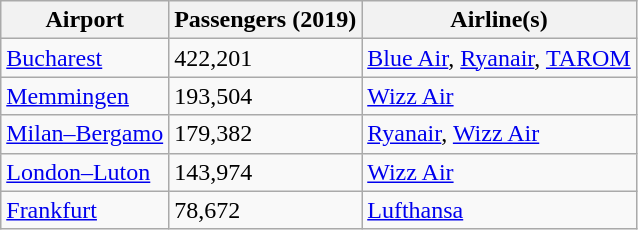<table class="wikitable sortable">
<tr>
<th>Airport</th>
<th>Passengers (2019)</th>
<th>Airline(s)</th>
</tr>
<tr>
<td> <a href='#'>Bucharest</a></td>
<td>422,201</td>
<td><a href='#'>Blue Air</a>, <a href='#'>Ryanair</a>, <a href='#'>TAROM</a></td>
</tr>
<tr>
<td> <a href='#'>Memmingen</a></td>
<td>193,504</td>
<td><a href='#'>Wizz Air</a></td>
</tr>
<tr>
<td> <a href='#'>Milan–Bergamo</a></td>
<td>179,382</td>
<td><a href='#'>Ryanair</a>, <a href='#'>Wizz Air</a></td>
</tr>
<tr>
<td> <a href='#'>London–Luton</a></td>
<td>143,974</td>
<td><a href='#'>Wizz Air</a></td>
</tr>
<tr>
<td> <a href='#'>Frankfurt</a></td>
<td>78,672</td>
<td><a href='#'>Lufthansa</a></td>
</tr>
</table>
